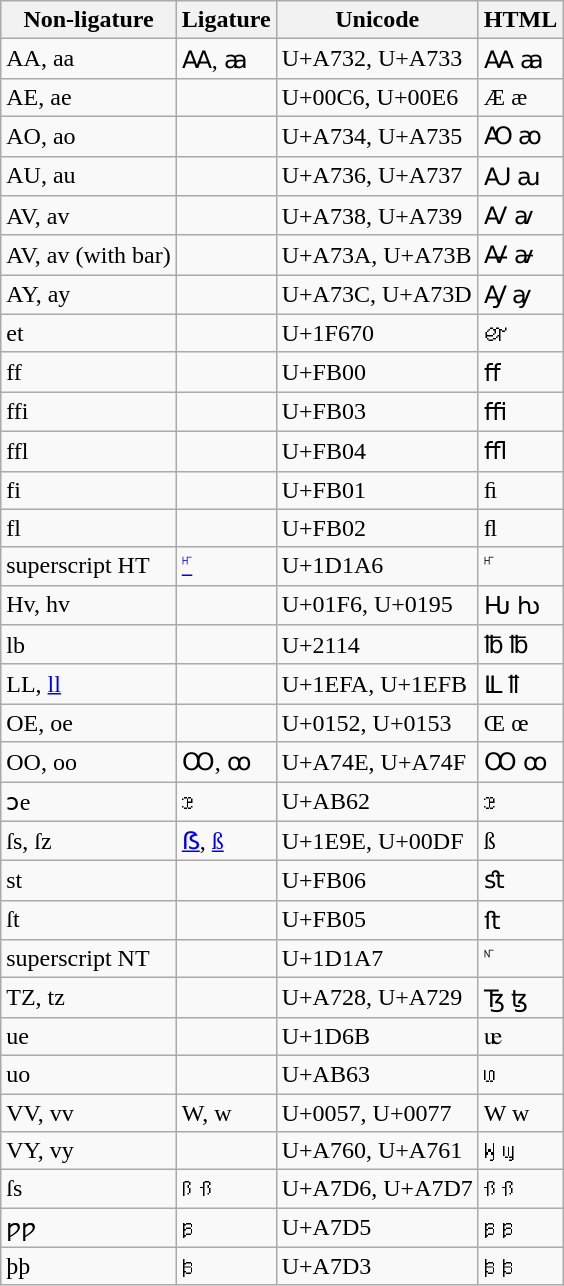<table class="wikitable sortable">
<tr>
<th>Non-ligature</th>
<th>Ligature</th>
<th data-sort-type="number">Unicode</th>
<th class="unsortable">HTML</th>
</tr>
<tr>
<td>AA, aa</td>
<td>Ꜳ, ꜳ</td>
<td data-sort-value="42802">U+A732, U+A733</td>
<td>&#xA732; &#xA733;</td>
</tr>
<tr>
<td>AE, ae</td>
<td></td>
<td data-sort-value="198">U+00C6, U+00E6</td>
<td>&AElig; &aelig;</td>
</tr>
<tr>
<td>AO, ao</td>
<td></td>
<td data-sort-value="42804">U+A734, U+A735</td>
<td>&#xA734; &#xA735;</td>
</tr>
<tr>
<td>AU, au</td>
<td></td>
<td data-sort-value="42806">U+A736, U+A737</td>
<td>&#xA736; &#xA737;</td>
</tr>
<tr>
<td>AV, av</td>
<td></td>
<td data-sort-value="42808">U+A738, U+A739</td>
<td>&#xA738; &#xA739;</td>
</tr>
<tr>
<td>AV, av (with bar)</td>
<td></td>
<td data-sort-value="42810">U+A73A, U+A73B</td>
<td>&#xA73A; &#xA73B;</td>
</tr>
<tr>
<td>AY, ay</td>
<td></td>
<td data-sort-value="42812">U+A73C, U+A73D</td>
<td>&#xA73C; &#xA73D;</td>
</tr>
<tr>
<td>et</td>
<td></td>
<td data-sort-value="128624">U+1F670</td>
<td>&#x1F670;</td>
</tr>
<tr>
<td>ff</td>
<td></td>
<td data-sort-value="64256">U+FB00</td>
<td>&#xFB00;</td>
</tr>
<tr>
<td>ffi</td>
<td></td>
<td data-sort-value="64259">U+FB03</td>
<td>&#xFB03;</td>
</tr>
<tr>
<td>ffl</td>
<td></td>
<td data-sort-value="64260">U+FB04</td>
<td>&#xFB04;</td>
</tr>
<tr>
<td>fi</td>
<td></td>
<td data-sort-value="64257">U+FB01</td>
<td>&#xFB01;</td>
</tr>
<tr>
<td>fl</td>
<td></td>
<td data-sort-value="64258">U+FB02</td>
<td>&#xFB02;</td>
</tr>
<tr>
<td>superscript HT</td>
<td><a href='#'>𝆦</a></td>
<td data-sort-value="">U+1D1A6</td>
<td>&#x1D1A6;</td>
</tr>
<tr>
<td>Hv, hv</td>
<td></td>
<td>U+01F6, U+0195</td>
<td>&#502; &#405;</td>
</tr>
<tr>
<td>lb</td>
<td></td>
<td>U+2114</td>
<td>&#8468; &#x2114;</td>
</tr>
<tr>
<td>LL, <a href='#'>ll</a></td>
<td></td>
<td>U+1EFA, U+1EFB</td>
<td>&#7930; &#7931;</td>
</tr>
<tr>
<td>OE, oe</td>
<td></td>
<td data-sort-value="338">U+0152, U+0153</td>
<td>&OElig; &oelig;</td>
</tr>
<tr>
<td>OO, oo</td>
<td>Ꝏ, ꝏ</td>
<td data-sort-value="42830">U+A74E, U+A74F</td>
<td>&#xA74E; &#xA74F;</td>
</tr>
<tr>
<td>ɔe</td>
<td>ꭢ</td>
<td>U+AB62</td>
<td>&#43874;</td>
</tr>
<tr>
<td data-sort-value="ss">ſs, ſz</td>
<td><a href='#'>ẞ</a>, <a href='#'>ß</a></td>
<td data-sort-value="223">U+1E9E, U+00DF</td>
<td>&szlig;</td>
</tr>
<tr>
<td>st</td>
<td></td>
<td data-sort-value="64262">U+FB06</td>
<td>&#xFB06;</td>
</tr>
<tr>
<td data-sort-value="st">ſt</td>
<td></td>
<td data-sort-value="64261">U+FB05</td>
<td>&#xFB05;</td>
</tr>
<tr>
<td>superscript NT</td>
<td></td>
<td data-sort-value="">U+1D1A7</td>
<td>&#x1D1A7;</td>
</tr>
<tr>
<td>TZ, tz</td>
<td></td>
<td data-sort-value="42792">U+A728, U+A729</td>
<td>&#xA728; &#xA729;</td>
</tr>
<tr>
<td>ue</td>
<td></td>
<td data-sort-value="7531">U+1D6B</td>
<td>&#x1D6B;</td>
</tr>
<tr>
<td>uo</td>
<td></td>
<td>U+AB63</td>
<td>&#43875;</td>
</tr>
<tr>
<td>VV, vv</td>
<td>W, w</td>
<td>U+0057, U+0077</td>
<td>&#87; &#119;</td>
</tr>
<tr>
<td>VY, vy</td>
<td></td>
<td data-sort-value="42848">U+A760, U+A761</td>
<td>&#xA760; &#xA761;</td>
</tr>
<tr>
<td>ſs</td>
<td>Ꟗ ꟗ</td>
<td>U+A7D6, U+A7D7</td>
<td>&#xA7D7; &#xA7D7;</td>
</tr>
<tr>
<td>ƿƿ</td>
<td>ꟕ</td>
<td>U+A7D5</td>
<td>&#xA7D5; &#xA7D5;</td>
</tr>
<tr>
<td>þþ</td>
<td>ꟓ</td>
<td>U+A7D3</td>
<td>&#xA7D3; &#xA7D3;</td>
</tr>
</table>
